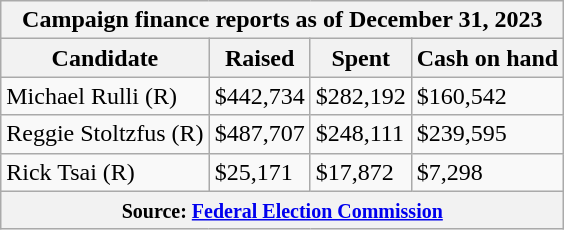<table class="wikitable sortable">
<tr>
<th colspan=4>Campaign finance reports as of December 31, 2023</th>
</tr>
<tr style="text-align:center;">
<th>Candidate</th>
<th>Raised</th>
<th>Spent</th>
<th>Cash on hand</th>
</tr>
<tr>
<td>Michael Rulli (R)</td>
<td>$442,734</td>
<td>$282,192</td>
<td>$160,542</td>
</tr>
<tr>
<td>Reggie Stoltzfus (R)</td>
<td>$487,707</td>
<td>$248,111</td>
<td>$239,595</td>
</tr>
<tr>
<td>Rick Tsai (R)</td>
<td>$25,171</td>
<td>$17,872</td>
<td>$7,298</td>
</tr>
<tr>
<th colspan="4"><small>Source: <a href='#'>Federal Election Commission</a></small></th>
</tr>
</table>
